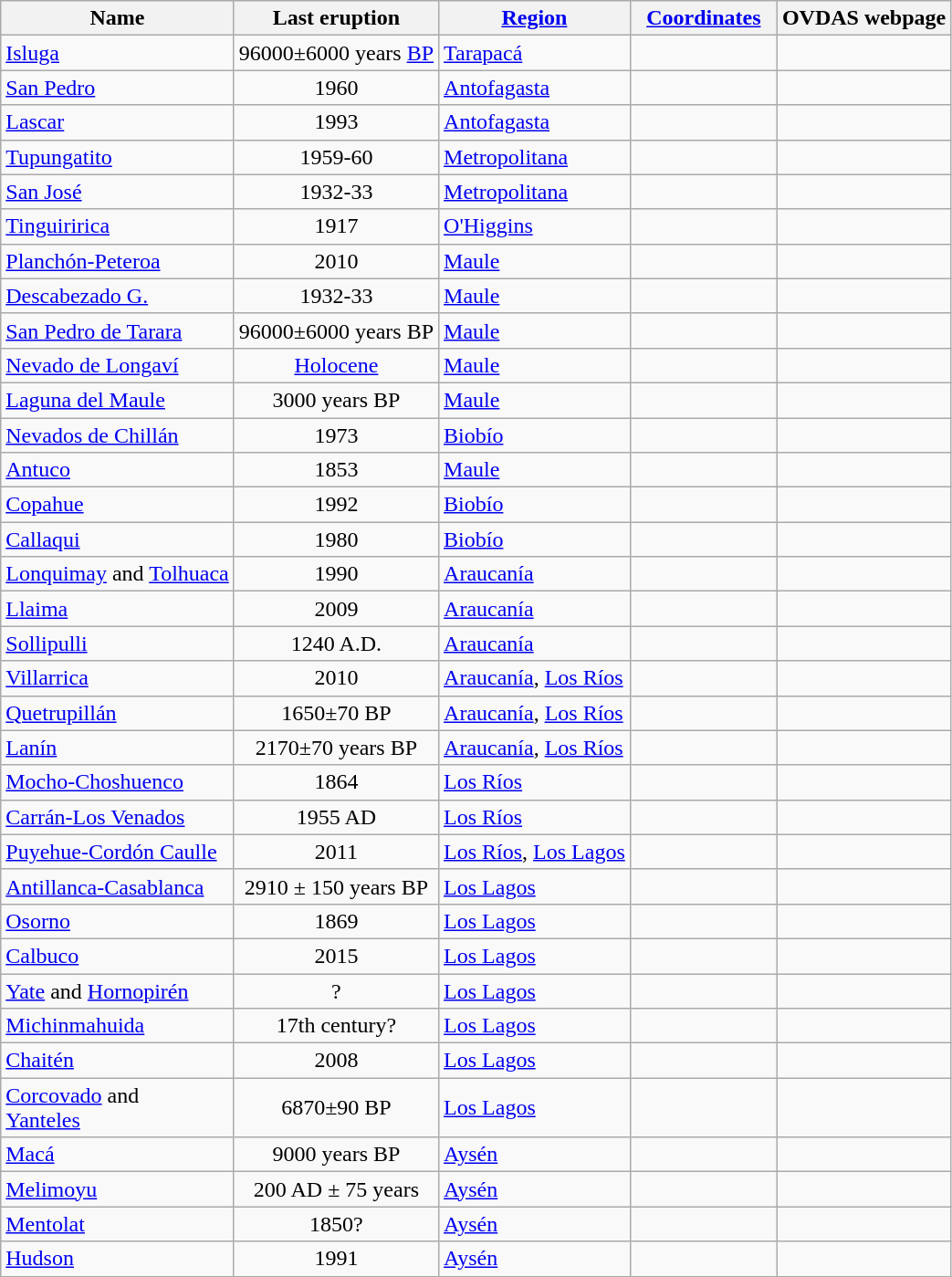<table class="wikitable sortable">
<tr>
<th valign="bottom" align="left">Name</th>
<th valign="bottom" align="right">Last eruption</th>
<th valign="bottom" align="left"><a href='#'>Region</a></th>
<th valign="bottom" align="left" width=100px><a href='#'>Coordinates</a></th>
<th valign="bottom" align="left">OVDAS webpage</th>
</tr>
<tr>
<td><a href='#'>Isluga</a></td>
<td align="center">96000±6000 years <a href='#'>BP</a></td>
<td><a href='#'>Tarapacá</a></td>
<td align="right"></td>
<td></td>
</tr>
<tr>
<td><a href='#'>San Pedro</a></td>
<td align="center">1960</td>
<td><a href='#'>Antofagasta</a></td>
<td align="right"></td>
<td></td>
</tr>
<tr>
<td><a href='#'>Lascar</a></td>
<td align="center">1993</td>
<td><a href='#'>Antofagasta</a></td>
<td align="right"></td>
<td></td>
</tr>
<tr>
<td><a href='#'>Tupungatito</a></td>
<td align="center">1959-60</td>
<td><a href='#'>Metropolitana</a></td>
<td align="right"></td>
<td></td>
</tr>
<tr>
<td><a href='#'>San José</a></td>
<td align="center">1932-33</td>
<td><a href='#'>Metropolitana</a></td>
<td align="right"></td>
<td></td>
</tr>
<tr>
<td><a href='#'>Tinguiririca</a></td>
<td align="center">1917</td>
<td><a href='#'>O'Higgins</a></td>
<td align="right"></td>
<td></td>
</tr>
<tr>
<td><a href='#'>Planchón-Peteroa</a></td>
<td align="center">2010</td>
<td><a href='#'>Maule</a></td>
<td align="right"></td>
<td></td>
</tr>
<tr>
<td><a href='#'>Descabezado G.</a></td>
<td align="center">1932-33</td>
<td><a href='#'>Maule</a></td>
<td align="right"></td>
<td></td>
</tr>
<tr>
<td><a href='#'>San Pedro de Tarara</a></td>
<td align="center">96000±6000 years BP</td>
<td><a href='#'>Maule</a></td>
<td align="right"></td>
<td></td>
</tr>
<tr>
<td><a href='#'>Nevado de Longaví</a></td>
<td align="center"><a href='#'>Holocene</a></td>
<td><a href='#'>Maule</a></td>
<td align="right"></td>
<td></td>
</tr>
<tr>
<td><a href='#'>Laguna del Maule</a></td>
<td align="center">3000 years BP</td>
<td><a href='#'>Maule</a></td>
<td align="right"></td>
<td></td>
</tr>
<tr>
<td><a href='#'>Nevados de Chillán</a></td>
<td align="center">1973</td>
<td><a href='#'>Biobío</a></td>
<td align="right"></td>
<td></td>
</tr>
<tr>
<td><a href='#'>Antuco</a></td>
<td align="center">1853</td>
<td><a href='#'>Maule</a></td>
<td align="right"></td>
<td></td>
</tr>
<tr>
<td><a href='#'>Copahue</a></td>
<td align="center">1992</td>
<td><a href='#'>Biobío</a></td>
<td align="right"></td>
<td></td>
</tr>
<tr>
<td><a href='#'>Callaqui</a></td>
<td align="center">1980</td>
<td><a href='#'>Biobío</a></td>
<td align="right"></td>
<td></td>
</tr>
<tr>
<td><a href='#'>Lonquimay</a> and <a href='#'>Tolhuaca</a></td>
<td align="center">1990</td>
<td><a href='#'>Araucanía</a></td>
<td align="right"></td>
<td></td>
</tr>
<tr>
<td><a href='#'>Llaima</a></td>
<td align="center">2009</td>
<td><a href='#'>Araucanía</a></td>
<td align="right"></td>
<td></td>
</tr>
<tr>
<td><a href='#'>Sollipulli</a></td>
<td align="center">1240 A.D.</td>
<td><a href='#'>Araucanía</a></td>
<td align="right"></td>
<td></td>
</tr>
<tr>
<td><a href='#'>Villarrica</a></td>
<td align="center">2010</td>
<td><a href='#'>Araucanía</a>, <a href='#'>Los Ríos</a></td>
<td align="right"></td>
<td></td>
</tr>
<tr>
<td><a href='#'>Quetrupillán</a></td>
<td align="center">1650±70 BP</td>
<td><a href='#'>Araucanía</a>, <a href='#'>Los Ríos</a></td>
<td align="right"></td>
<td></td>
</tr>
<tr>
<td><a href='#'>Lanín</a></td>
<td align="center">2170±70 years BP</td>
<td><a href='#'>Araucanía</a>, <a href='#'>Los Ríos</a></td>
<td align="right"></td>
<td></td>
</tr>
<tr>
<td><a href='#'>Mocho-Choshuenco</a></td>
<td align="center">1864</td>
<td><a href='#'>Los Ríos</a></td>
<td align="right"></td>
<td></td>
</tr>
<tr>
<td><a href='#'>Carrán-Los Venados</a></td>
<td align="center">1955 AD</td>
<td><a href='#'>Los Ríos</a></td>
<td align="right"></td>
<td></td>
</tr>
<tr>
<td><a href='#'>Puyehue-Cordón Caulle</a></td>
<td align="center">2011</td>
<td><a href='#'>Los Ríos</a>, <a href='#'>Los Lagos</a></td>
<td align="right"></td>
<td></td>
</tr>
<tr>
<td><a href='#'>Antillanca-Casablanca</a></td>
<td align="center">2910 ± 150 years BP</td>
<td><a href='#'>Los Lagos</a></td>
<td align="right"></td>
<td></td>
</tr>
<tr>
<td><a href='#'>Osorno</a></td>
<td align="center">1869</td>
<td><a href='#'>Los Lagos</a></td>
<td align="right"></td>
<td></td>
</tr>
<tr>
<td><a href='#'>Calbuco</a></td>
<td align="center">2015</td>
<td><a href='#'>Los Lagos</a></td>
<td align="right"></td>
<td></td>
</tr>
<tr>
<td><a href='#'>Yate</a> and <a href='#'>Hornopirén</a></td>
<td align="center">?</td>
<td><a href='#'>Los Lagos</a></td>
<td align="right"></td>
<td></td>
</tr>
<tr>
<td><a href='#'>Michinmahuida</a></td>
<td align="center">17th century?</td>
<td><a href='#'>Los Lagos</a></td>
<td align="right"></td>
<td></td>
</tr>
<tr>
<td><a href='#'>Chaitén</a></td>
<td align="center">2008</td>
<td><a href='#'>Los Lagos</a></td>
<td align="right"></td>
<td></td>
</tr>
<tr>
<td><a href='#'>Corcovado</a> and <br> <a href='#'>Yanteles</a></td>
<td align="center">6870±90 BP</td>
<td><a href='#'>Los Lagos</a></td>
<td align="right"></td>
<td></td>
</tr>
<tr>
<td><a href='#'>Macá</a></td>
<td align="center">9000 years BP</td>
<td><a href='#'>Aysén</a></td>
<td align="right"></td>
<td></td>
</tr>
<tr>
<td><a href='#'>Melimoyu</a></td>
<td align="center">200 AD ± 75 years</td>
<td><a href='#'>Aysén</a></td>
<td align="right"></td>
<td></td>
</tr>
<tr>
<td><a href='#'>Mentolat</a></td>
<td align="center">1850?</td>
<td><a href='#'>Aysén</a></td>
<td align="right"></td>
<td></td>
</tr>
<tr>
<td><a href='#'>Hudson</a></td>
<td align="center">1991</td>
<td><a href='#'>Aysén</a></td>
<td align="right"></td>
<td></td>
</tr>
</table>
